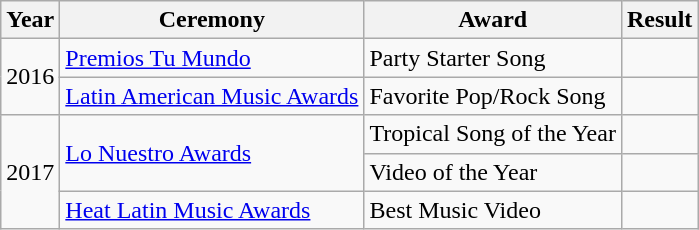<table class="wikitable">
<tr>
<th>Year</th>
<th>Ceremony</th>
<th>Award</th>
<th>Result</th>
</tr>
<tr>
<td align="center" rowspan="2">2016</td>
<td><a href='#'>Premios Tu Mundo</a></td>
<td>Party Starter Song</td>
<td></td>
</tr>
<tr>
<td><a href='#'>Latin American Music Awards</a></td>
<td>Favorite Pop/Rock Song</td>
<td></td>
</tr>
<tr>
<td align="center" rowspan="3">2017</td>
<td rowspan="2"><a href='#'>Lo Nuestro Awards</a></td>
<td>Tropical Song of the Year</td>
<td></td>
</tr>
<tr>
<td>Video of the Year</td>
<td></td>
</tr>
<tr>
<td><a href='#'>Heat Latin Music Awards</a></td>
<td>Best Music Video</td>
<td></td>
</tr>
</table>
